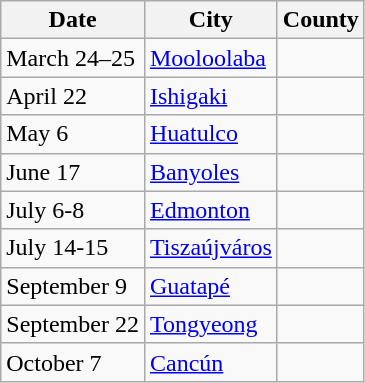<table class="wikitable">
<tr>
<th>Date</th>
<th>City</th>
<th>County</th>
</tr>
<tr>
<td>March 24–25</td>
<td><a href='#'>Mooloolaba</a></td>
<td></td>
</tr>
<tr>
<td>April 22</td>
<td><a href='#'>Ishigaki</a></td>
<td></td>
</tr>
<tr>
<td>May 6</td>
<td><a href='#'>Huatulco</a></td>
<td></td>
</tr>
<tr>
<td>June 17</td>
<td><a href='#'>Banyoles</a></td>
<td></td>
</tr>
<tr>
<td>July 6-8</td>
<td><a href='#'>Edmonton</a></td>
<td></td>
</tr>
<tr>
<td>July 14-15</td>
<td><a href='#'>Tiszaújváros</a></td>
<td></td>
</tr>
<tr>
<td>September 9</td>
<td><a href='#'>Guatapé</a></td>
<td></td>
</tr>
<tr>
<td>September 22</td>
<td><a href='#'>Tongyeong</a></td>
<td></td>
</tr>
<tr>
<td>October 7</td>
<td><a href='#'>Cancún</a></td>
<td></td>
</tr>
</table>
